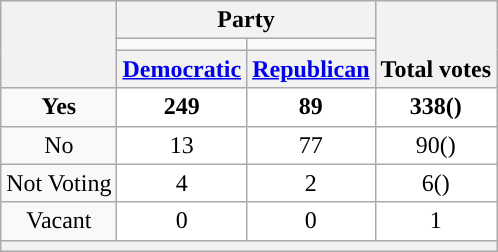<table class=wikitable style="text-align:center">
<tr style="vertical-align:bottom;">
<th rowspan=3></th>
<th colspan=2>Party</th>
<th rowspan=3>Total votes</th>
</tr>
<tr style="height:5px">
<td style="background-color:"></td>
<td style="background-color:"></td>
</tr>
<tr style="vertical-align:bottom;">
<th><a href='#'>Democratic</a></th>
<th><a href='#'>Republican</a></th>
</tr>
<tr>
<td><strong>Yes</strong></td>
<td style="background:#fff;"><strong>249</strong></td>
<td style="background:#fff;"><strong>89</strong></td>
<td style="background:#fff;"><strong>338()</strong></td>
</tr>
<tr>
<td>No</td>
<td style="background:#fff;">13</td>
<td style="background:#fff;">77</td>
<td style="background:#fff;">90()</td>
</tr>
<tr>
<td>Not Voting</td>
<td style="background:#fff;">4</td>
<td style="background:#fff;">2</td>
<td style="background:#fff;">6()</td>
</tr>
<tr>
<td>Vacant</td>
<td style="background:#fff;">0</td>
<td style="background:#fff;">0</td>
<td style="background:#fff;">1</td>
</tr>
<tr>
<th colspan=4 style="text-align:left;"></th>
</tr>
</table>
